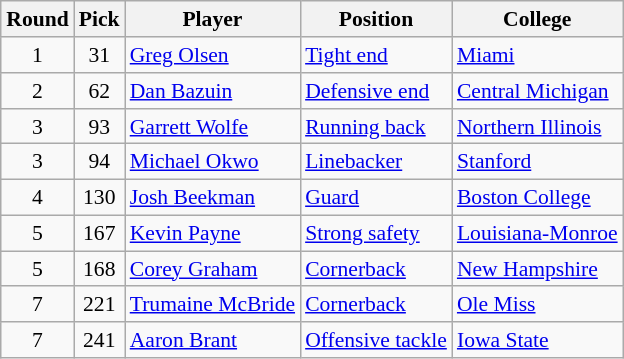<table align="right" class="wikitable" style="font-size:90%">
<tr>
<th>Round</th>
<th>Pick</th>
<th>Player</th>
<th>Position</th>
<th>College</th>
</tr>
<tr>
<td align=center>1</td>
<td align=center>31</td>
<td><a href='#'>Greg Olsen</a></td>
<td><a href='#'>Tight end</a></td>
<td><a href='#'>Miami</a></td>
</tr>
<tr>
<td align=center>2</td>
<td align=center>62</td>
<td><a href='#'>Dan Bazuin</a></td>
<td><a href='#'>Defensive end</a></td>
<td><a href='#'>Central Michigan</a></td>
</tr>
<tr>
<td align=center>3</td>
<td align=center>93</td>
<td><a href='#'>Garrett Wolfe</a></td>
<td><a href='#'>Running back</a></td>
<td><a href='#'>Northern Illinois</a></td>
</tr>
<tr>
<td align=center>3</td>
<td align=center>94</td>
<td><a href='#'>Michael Okwo</a></td>
<td><a href='#'>Linebacker</a></td>
<td><a href='#'>Stanford</a></td>
</tr>
<tr>
<td align=center>4</td>
<td align=center>130</td>
<td><a href='#'>Josh Beekman</a></td>
<td><a href='#'>Guard</a></td>
<td><a href='#'>Boston College</a></td>
</tr>
<tr>
<td align=center>5</td>
<td align=center>167</td>
<td><a href='#'>Kevin Payne</a></td>
<td><a href='#'>Strong safety</a></td>
<td><a href='#'>Louisiana-Monroe</a></td>
</tr>
<tr>
<td align=center>5</td>
<td align=center>168</td>
<td><a href='#'>Corey Graham</a></td>
<td><a href='#'>Cornerback</a></td>
<td><a href='#'>New Hampshire</a></td>
</tr>
<tr>
<td align=center>7</td>
<td align=center>221</td>
<td><a href='#'>Trumaine McBride</a></td>
<td><a href='#'>Cornerback</a></td>
<td><a href='#'>Ole Miss</a></td>
</tr>
<tr>
<td align=center>7</td>
<td align=center>241</td>
<td><a href='#'>Aaron Brant</a></td>
<td><a href='#'>Offensive tackle</a></td>
<td><a href='#'>Iowa State</a></td>
</tr>
</table>
